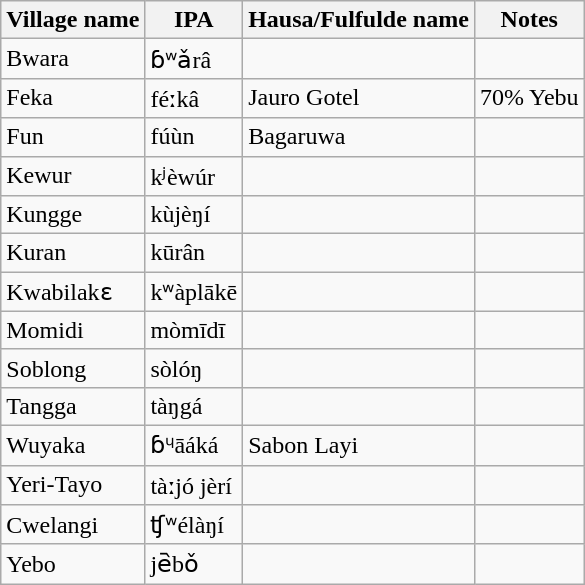<table class="wikitable sortable">
<tr>
<th>Village name</th>
<th>IPA</th>
<th>Hausa/Fulfulde name</th>
<th>Notes</th>
</tr>
<tr>
<td>Bwara</td>
<td>ɓʷǎrâ</td>
<td></td>
<td></td>
</tr>
<tr>
<td>Feka</td>
<td>féːkâ</td>
<td>Jauro Gotel</td>
<td>70% Yebu</td>
</tr>
<tr>
<td>Fun</td>
<td>fúùn</td>
<td>Bagaruwa</td>
<td></td>
</tr>
<tr>
<td>Kewur</td>
<td>kʲèwúr</td>
<td></td>
<td></td>
</tr>
<tr>
<td>Kungge</td>
<td>kùjèŋí</td>
<td></td>
<td></td>
</tr>
<tr>
<td>Kuran</td>
<td>kūrân</td>
<td></td>
<td></td>
</tr>
<tr>
<td>Kwabilakɛ</td>
<td>kʷàplākē</td>
<td></td>
<td></td>
</tr>
<tr>
<td>Momidi</td>
<td>mòmīdī</td>
<td></td>
<td></td>
</tr>
<tr>
<td>Soblong</td>
<td>sòlóŋ</td>
<td></td>
<td></td>
</tr>
<tr>
<td>Tangga</td>
<td>tàŋgá</td>
<td></td>
<td></td>
</tr>
<tr>
<td>Wuyaka</td>
<td>ɓᶣāáká</td>
<td>Sabon Layi</td>
<td></td>
</tr>
<tr>
<td>Yeri-Tayo</td>
<td>tàːjó jèrí</td>
<td></td>
<td></td>
</tr>
<tr>
<td>Cwelangi</td>
<td>ʧʷélàŋí</td>
<td></td>
<td></td>
</tr>
<tr>
<td>Yebo</td>
<td>je᷆bǒ</td>
<td></td>
<td></td>
</tr>
</table>
